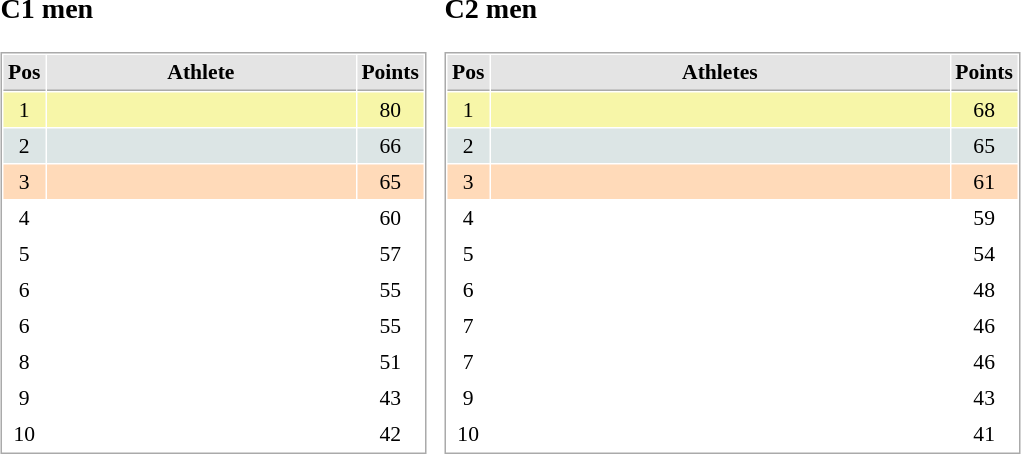<table border="0" cellspacing="10">
<tr>
<td><br><h3>C1 men</h3><table cellspacing="1" cellpadding="3" style="border:1px solid #AAAAAA;font-size:90%">
<tr bgcolor="#E4E4E4">
<th style="border-bottom:1px solid #AAAAAA" width=10>Pos</th>
<th style="border-bottom:1px solid #AAAAAA" width=200>Athlete</th>
<th style="border-bottom:1px solid #AAAAAA" width=20>Points</th>
</tr>
<tr align="center"  bgcolor="#F7F6A8">
<td>1</td>
<td align="left"></td>
<td>80</td>
</tr>
<tr align="center"  bgcolor="#DCE5E5">
<td>2</td>
<td align="left"></td>
<td>66</td>
</tr>
<tr align="center" bgcolor="#FFDAB9">
<td>3</td>
<td align="left"></td>
<td>65</td>
</tr>
<tr align="center">
<td>4</td>
<td align="left"></td>
<td>60</td>
</tr>
<tr align="center">
<td>5</td>
<td align="left"></td>
<td>57</td>
</tr>
<tr align="center">
<td>6</td>
<td align="left"></td>
<td>55</td>
</tr>
<tr align="center">
<td>6</td>
<td align="left"></td>
<td>55</td>
</tr>
<tr align="center">
<td>8</td>
<td align="left"></td>
<td>51</td>
</tr>
<tr align="center">
<td>9</td>
<td align="left"></td>
<td>43</td>
</tr>
<tr align="center">
<td>10</td>
<td align="left"></td>
<td>42</td>
</tr>
</table>
</td>
<td><br><h3>C2 men</h3><table cellspacing="1" cellpadding="3" style="border:1px solid #AAAAAA;font-size:90%">
<tr bgcolor="#E4E4E4">
<th style="border-bottom:1px solid #AAAAAA" width=10>Pos</th>
<th style="border-bottom:1px solid #AAAAAA" width=300>Athletes</th>
<th style="border-bottom:1px solid #AAAAAA" width=20>Points</th>
</tr>
<tr align="center"  bgcolor="#F7F6A8">
<td>1</td>
<td align="left"></td>
<td>68</td>
</tr>
<tr align="center"  bgcolor="#DCE5E5">
<td>2</td>
<td align="left"></td>
<td>65</td>
</tr>
<tr align="center" bgcolor="#FFDAB9">
<td>3</td>
<td align="left"></td>
<td>61</td>
</tr>
<tr align="center">
<td>4</td>
<td align="left"></td>
<td>59</td>
</tr>
<tr align="center">
<td>5</td>
<td align="left"></td>
<td>54</td>
</tr>
<tr align="center">
<td>6</td>
<td align="left"></td>
<td>48</td>
</tr>
<tr align="center">
<td>7</td>
<td align="left"></td>
<td>46</td>
</tr>
<tr align="center">
<td>7</td>
<td align="left"></td>
<td>46</td>
</tr>
<tr align="center">
<td>9</td>
<td align="left"></td>
<td>43</td>
</tr>
<tr align="center">
<td>10</td>
<td align="left"></td>
<td>41</td>
</tr>
</table>
</td>
</tr>
</table>
